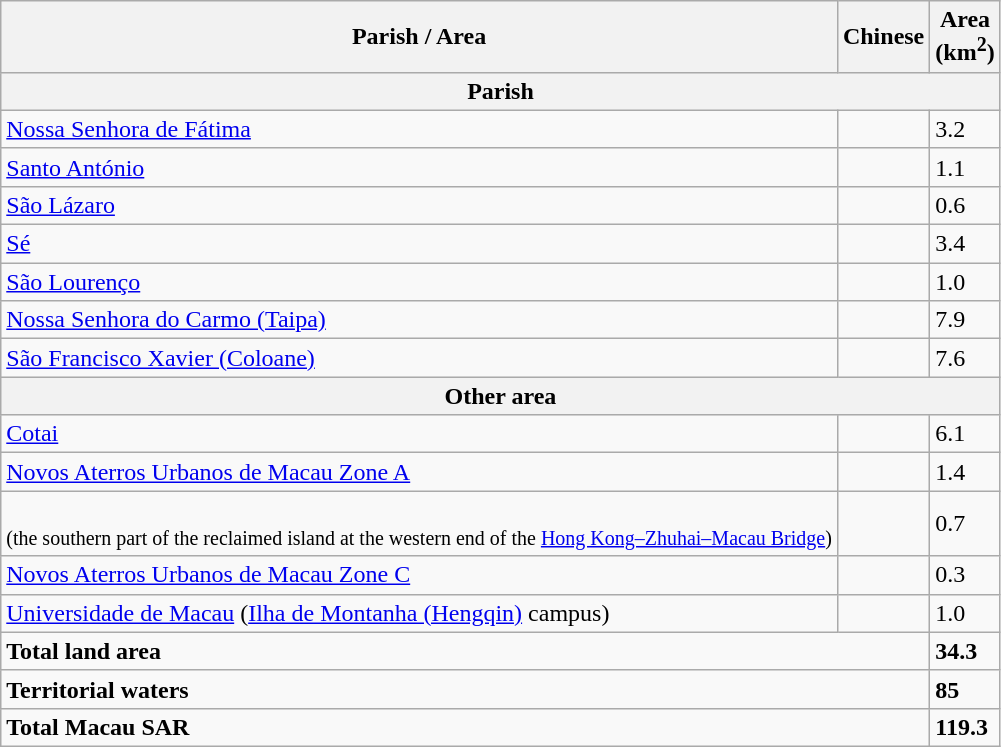<table class="wikitable ">
<tr>
<th>Parish / Area</th>
<th>Chinese</th>
<th>Area<br>(km<sup>2</sup>)</th>
</tr>
<tr>
<th colspan="3">Parish</th>
</tr>
<tr>
<td><a href='#'>Nossa Senhora de Fátima</a></td>
<td></td>
<td>3.2</td>
</tr>
<tr>
<td><a href='#'>Santo António</a></td>
<td></td>
<td>1.1</td>
</tr>
<tr>
<td><a href='#'>São Lázaro</a></td>
<td></td>
<td>0.6</td>
</tr>
<tr>
<td><a href='#'>Sé</a></td>
<td></td>
<td>3.4</td>
</tr>
<tr>
<td><a href='#'>São Lourenço</a></td>
<td></td>
<td>1.0</td>
</tr>
<tr>
<td><a href='#'>Nossa Senhora do Carmo (Taipa)</a></td>
<td></td>
<td>7.9</td>
</tr>
<tr>
<td><a href='#'>São Francisco Xavier (Coloane)</a></td>
<td></td>
<td>7.6</td>
</tr>
<tr>
<th colspan="3">Other area</th>
</tr>
<tr>
<td><a href='#'>Cotai</a></td>
<td></td>
<td>6.1</td>
</tr>
<tr>
<td><a href='#'>Novos Aterros Urbanos de Macau Zone A</a></td>
<td></td>
<td>1.4</td>
</tr>
<tr>
<td><br><small>(the southern part of the reclaimed island at the western end of the <a href='#'>Hong Kong–Zhuhai–Macau Bridge</a>)</small></td>
<td></td>
<td>0.7</td>
</tr>
<tr>
<td><a href='#'>Novos Aterros Urbanos de Macau Zone C</a></td>
<td></td>
<td>0.3</td>
</tr>
<tr>
<td><a href='#'>Universidade de Macau</a> (<a href='#'>Ilha de Montanha (Hengqin)</a> campus)</td>
<td></td>
<td>1.0</td>
</tr>
<tr>
<td colspan="2"><strong>Total land area</strong></td>
<td><strong>34.3</strong></td>
</tr>
<tr>
<td colspan="2"><strong>Territorial waters</strong></td>
<td><strong>85</strong></td>
</tr>
<tr>
<td colspan="2"><strong>Total Macau SAR</strong></td>
<td><strong>119.3</strong></td>
</tr>
</table>
